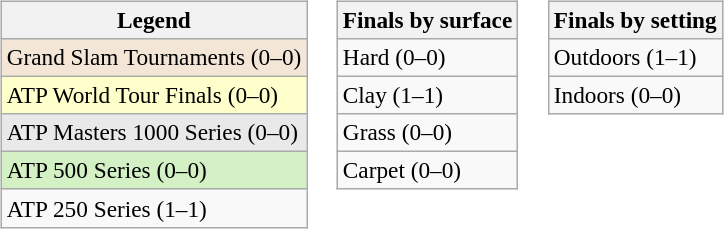<table>
<tr valign=top>
<td><br><table class=wikitable style=font-size:97%>
<tr>
<th>Legend</th>
</tr>
<tr style="background:#f3e6d7;">
<td>Grand Slam Tournaments (0–0)</td>
</tr>
<tr style="background:#ffc;">
<td>ATP World Tour Finals (0–0)</td>
</tr>
<tr style="background:#e9e9e9;">
<td>ATP Masters 1000 Series (0–0)</td>
</tr>
<tr style="background:#d4f1c5;">
<td>ATP 500 Series (0–0)</td>
</tr>
<tr>
<td>ATP 250 Series (1–1)</td>
</tr>
</table>
</td>
<td><br><table class=wikitable style=font-size:97%>
<tr>
<th>Finals by surface</th>
</tr>
<tr>
<td>Hard (0–0)</td>
</tr>
<tr>
<td>Clay (1–1)</td>
</tr>
<tr>
<td>Grass (0–0)</td>
</tr>
<tr>
<td>Carpet (0–0)</td>
</tr>
</table>
</td>
<td><br><table class=wikitable style=font-size:97%>
<tr>
<th>Finals by setting</th>
</tr>
<tr>
<td>Outdoors (1–1)</td>
</tr>
<tr>
<td>Indoors (0–0)</td>
</tr>
</table>
</td>
</tr>
</table>
